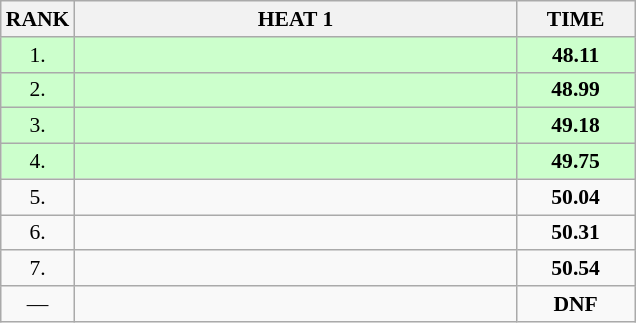<table class="wikitable" style="border-collapse: collapse; font-size: 90%;">
<tr>
<th>RANK</th>
<th style="width: 20em">HEAT 1</th>
<th style="width: 5em">TIME</th>
</tr>
<tr style="background:#ccffcc;">
<td align="center">1.</td>
<td></td>
<td align="center"><strong>48.11</strong></td>
</tr>
<tr style="background:#ccffcc;">
<td align="center">2.</td>
<td></td>
<td align="center"><strong>48.99</strong></td>
</tr>
<tr style="background:#ccffcc;">
<td align="center">3.</td>
<td></td>
<td align="center"><strong>49.18</strong></td>
</tr>
<tr style="background:#ccffcc;">
<td align="center">4.</td>
<td></td>
<td align="center"><strong>49.75</strong></td>
</tr>
<tr>
<td align="center">5.</td>
<td></td>
<td align="center"><strong>50.04</strong></td>
</tr>
<tr>
<td align="center">6.</td>
<td></td>
<td align="center"><strong>50.31</strong></td>
</tr>
<tr>
<td align="center">7.</td>
<td></td>
<td align="center"><strong>50.54</strong></td>
</tr>
<tr>
<td align="center">—</td>
<td></td>
<td align="center"><strong>DNF</strong></td>
</tr>
</table>
